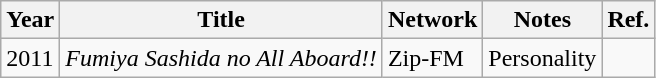<table class="wikitable">
<tr>
<th>Year</th>
<th>Title</th>
<th>Network</th>
<th>Notes</th>
<th>Ref.</th>
</tr>
<tr>
<td>2011</td>
<td><em>Fumiya Sashida no All Aboard!!</em></td>
<td>Zip-FM</td>
<td>Personality</td>
<td></td>
</tr>
</table>
